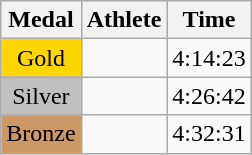<table class="wikitable">
<tr>
<th>Medal</th>
<th>Athlete</th>
<th>Time</th>
</tr>
<tr>
<td style="text-align:center;background-color:gold;">Gold</td>
<td></td>
<td>4:14:23</td>
</tr>
<tr>
<td style="text-align:center;background-color:silver;">Silver</td>
<td></td>
<td>4:26:42</td>
</tr>
<tr>
<td style="text-align:center;background-color:#CC9966;">Bronze</td>
<td></td>
<td>4:32:31</td>
</tr>
</table>
